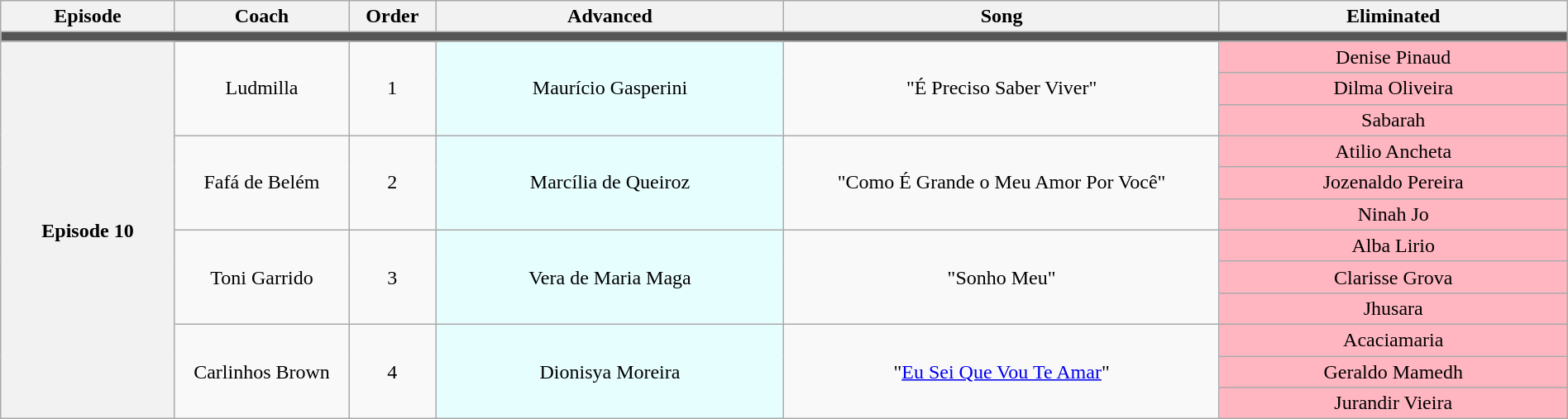<table class="wikitable" style="text-align:center; width:100%;">
<tr>
<th scope="col" width="10%">Episode</th>
<th scope="col" width="10%">Coach</th>
<th scope="col" width="05%">Order</th>
<th scope="col" width="20%">Advanced</th>
<th scope="col" width="25%">Song</th>
<th scope="col" width="20%">Eliminated</th>
</tr>
<tr>
<td colspan=6 bgcolor=555555></td>
</tr>
<tr>
<th scope="col" rowspan=13>Episode 10<br></th>
</tr>
<tr>
<td rowspan=3>Ludmilla</td>
<td rowspan=3>1</td>
<td rowspan=3 bgcolor=E7FEFF>Maurício Gasperini</td>
<td rowspan=3>"É Preciso Saber Viver"</td>
<td bgcolor=FFB6C1>Denise Pinaud</td>
</tr>
<tr>
<td bgcolor=FFB6C1>Dilma Oliveira</td>
</tr>
<tr>
<td bgcolor=FFB6C1>Sabarah</td>
</tr>
<tr>
<td rowspan=3>Fafá de Belém</td>
<td rowspan=3>2</td>
<td rowspan=3 bgcolor=E7FEFF>Marcília de Queiroz</td>
<td rowspan=3>"Como É Grande o Meu Amor Por Você"</td>
<td bgcolor=FFB6C1>Atilio Ancheta</td>
</tr>
<tr>
<td bgcolor=FFB6C1>Jozenaldo Pereira</td>
</tr>
<tr>
<td bgcolor=FFB6C1>Ninah Jo</td>
</tr>
<tr>
<td rowspan=3>Toni Garrido</td>
<td rowspan=3>3</td>
<td rowspan=3 bgcolor=E7FEFF>Vera de Maria Maga</td>
<td rowspan=3>"Sonho Meu"</td>
<td bgcolor=FFB6C1>Alba Lirio</td>
</tr>
<tr>
<td bgcolor=FFB6C1>Clarisse Grova</td>
</tr>
<tr>
<td bgcolor=FFB6C1>Jhusara</td>
</tr>
<tr>
<td rowspan=3>Carlinhos Brown</td>
<td rowspan=3>4</td>
<td rowspan=3 bgcolor=E7FEFF>Dionisya Moreira</td>
<td rowspan=3>"<a href='#'>Eu Sei Que Vou Te Amar</a>"</td>
<td bgcolor=FFB6C1>Acaciamaria</td>
</tr>
<tr>
<td bgcolor=FFB6C1>Geraldo Mamedh</td>
</tr>
<tr>
<td bgcolor=FFB6C1>Jurandir Vieira</td>
</tr>
</table>
